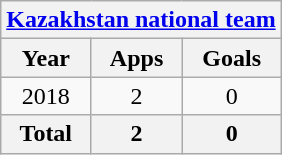<table class="wikitable" style="text-align:center">
<tr>
<th colspan=3><a href='#'>Kazakhstan national team</a></th>
</tr>
<tr>
<th>Year</th>
<th>Apps</th>
<th>Goals</th>
</tr>
<tr>
<td>2018</td>
<td>2</td>
<td>0</td>
</tr>
<tr>
<th>Total</th>
<th>2</th>
<th>0</th>
</tr>
</table>
